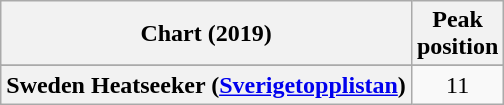<table class="wikitable sortable plainrowheaders" style="text-align:center">
<tr>
<th scope="col">Chart (2019)</th>
<th scope="col">Peak<br> position</th>
</tr>
<tr>
</tr>
<tr>
</tr>
<tr>
</tr>
<tr>
</tr>
<tr>
<th scope="row">Sweden Heatseeker (<a href='#'>Sverigetopplistan</a>)</th>
<td>11</td>
</tr>
</table>
